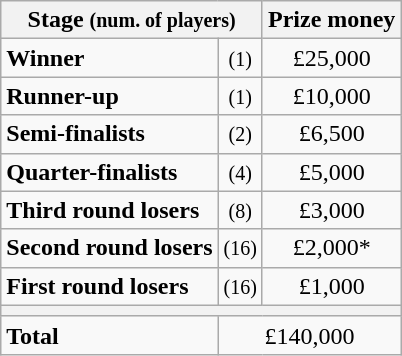<table class="wikitable">
<tr>
<th colspan=2>Stage <small>(num. of players)</small></th>
<th>Prize money</th>
</tr>
<tr>
<td><strong>Winner</strong></td>
<td align=center><small>(1)</small></td>
<td align=center>£25,000</td>
</tr>
<tr>
<td><strong>Runner-up</strong></td>
<td align=center><small>(1)</small></td>
<td align=center>£10,000</td>
</tr>
<tr>
<td><strong>Semi-finalists</strong></td>
<td align=center><small>(2)</small></td>
<td align=center>£6,500</td>
</tr>
<tr>
<td><strong>Quarter-finalists</strong></td>
<td align=center><small>(4)</small></td>
<td align=center>£5,000</td>
</tr>
<tr>
<td><strong>Third round losers</strong></td>
<td align=center><small>(8)</small></td>
<td align=center>£3,000</td>
</tr>
<tr>
<td><strong>Second round losers</strong></td>
<td align=center><small>(16)</small></td>
<td align=center>£2,000*</td>
</tr>
<tr>
<td><strong>First round losers</strong></td>
<td align=center><small>(16)</small></td>
<td align=center>£1,000</td>
</tr>
<tr>
<th colspan=3></th>
</tr>
<tr>
<td><strong>Total</strong></td>
<td align=center colspan=2>£140,000</td>
</tr>
</table>
